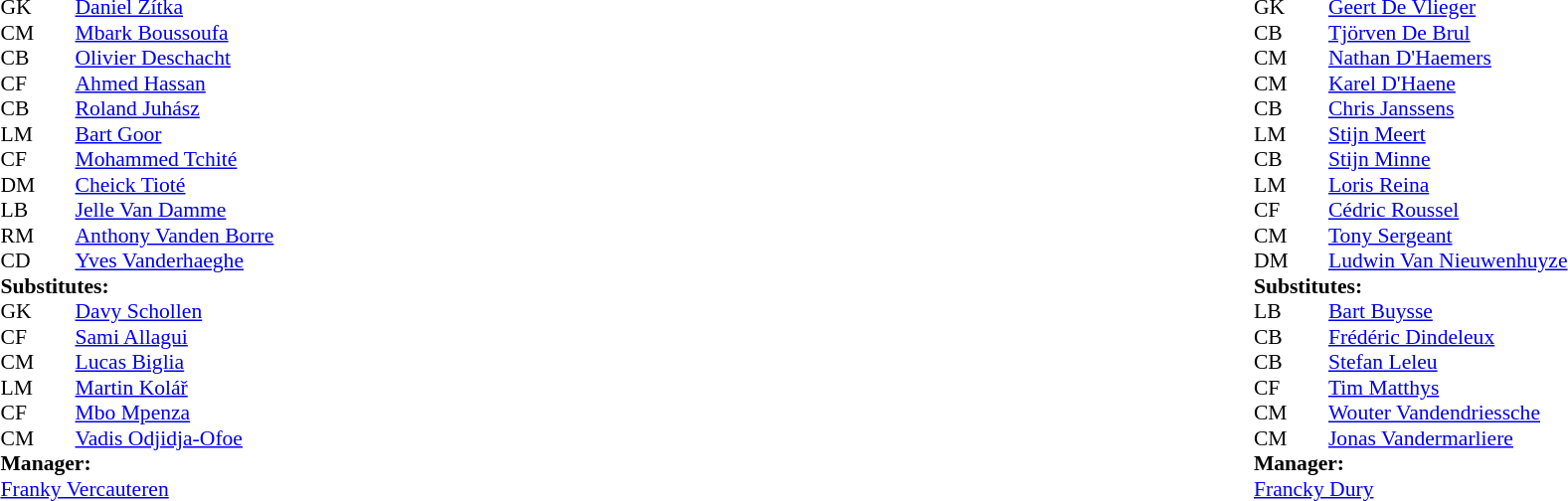<table style="width:100%">
<tr>
<td style="vertical-align:top; width:50%"><br><table style="font-size: 90%" cellspacing="0" cellpadding="0">
<tr>
<th width=25></th>
<th width=25></th>
</tr>
<tr>
<td>GK</td>
<td></td>
<td> <a href='#'>Daniel Zítka</a></td>
</tr>
<tr>
<td>CM</td>
<td></td>
<td> <a href='#'>Mbark Boussoufa</a></td>
</tr>
<tr>
<td>CB</td>
<td></td>
<td> <a href='#'>Olivier Deschacht</a></td>
</tr>
<tr>
<td>CF</td>
<td></td>
<td> <a href='#'>Ahmed Hassan</a></td>
</tr>
<tr>
<td>CB</td>
<td></td>
<td> <a href='#'>Roland Juhász</a></td>
</tr>
<tr>
<td>LM</td>
<td></td>
<td> <a href='#'>Bart Goor</a></td>
</tr>
<tr>
<td>CF</td>
<td></td>
<td> <a href='#'>Mohammed Tchité</a></td>
</tr>
<tr>
<td>DM</td>
<td></td>
<td> <a href='#'>Cheick Tioté</a></td>
</tr>
<tr>
<td>LB</td>
<td></td>
<td> <a href='#'>Jelle Van Damme</a></td>
</tr>
<tr>
<td>RM</td>
<td></td>
<td> <a href='#'>Anthony Vanden Borre</a></td>
</tr>
<tr>
<td>CD</td>
<td></td>
<td> <a href='#'>Yves Vanderhaeghe</a></td>
</tr>
<tr>
<td colspan=3><strong>Substitutes:</strong></td>
</tr>
<tr>
<td>GK</td>
<td></td>
<td> <a href='#'>Davy Schollen</a></td>
</tr>
<tr>
<td>CF</td>
<td></td>
<td> <a href='#'>Sami Allagui</a></td>
</tr>
<tr>
<td>CM</td>
<td></td>
<td> <a href='#'>Lucas Biglia</a></td>
</tr>
<tr>
<td>LM</td>
<td></td>
<td> <a href='#'>Martin Kolář</a></td>
</tr>
<tr>
<td>CF</td>
<td></td>
<td> <a href='#'>Mbo Mpenza</a></td>
</tr>
<tr>
<td>CM</td>
<td></td>
<td> <a href='#'>Vadis Odjidja-Ofoe</a></td>
</tr>
<tr>
<td colspan=3><strong>Manager:</strong></td>
</tr>
<tr>
<td colspan=4> <a href='#'>Franky Vercauteren</a></td>
</tr>
</table>
</td>
<td style="vertical-align:top"></td>
<td style="vertical-align:top; width:50%"><br><table cellspacing="0" cellpadding="0" style="font-size:90%; margin:auto">
<tr>
<th width=25></th>
<th width=25></th>
</tr>
<tr>
<td>GK</td>
<td></td>
<td> <a href='#'>Geert De Vlieger</a></td>
</tr>
<tr>
<td>CB</td>
<td></td>
<td> <a href='#'>Tjörven De Brul</a></td>
</tr>
<tr>
<td>CM</td>
<td></td>
<td> <a href='#'>Nathan D'Haemers</a></td>
</tr>
<tr>
<td>CM</td>
<td></td>
<td> <a href='#'>Karel D'Haene</a></td>
</tr>
<tr>
<td>CB</td>
<td></td>
<td> <a href='#'>Chris Janssens</a></td>
</tr>
<tr>
<td>LM</td>
<td></td>
<td> <a href='#'>Stijn Meert</a></td>
</tr>
<tr>
<td>CB</td>
<td></td>
<td> <a href='#'>Stijn Minne</a></td>
</tr>
<tr>
<td>LM</td>
<td></td>
<td> <a href='#'>Loris Reina</a></td>
</tr>
<tr>
<td>CF</td>
<td></td>
<td> <a href='#'>Cédric Roussel</a></td>
</tr>
<tr>
<td>CM</td>
<td></td>
<td> <a href='#'>Tony Sergeant</a></td>
</tr>
<tr>
<td>DM</td>
<td></td>
<td> <a href='#'>Ludwin Van Nieuwenhuyze</a></td>
</tr>
<tr>
<td colspan=3><strong>Substitutes:</strong></td>
</tr>
<tr>
<td>LB</td>
<td></td>
<td> <a href='#'>Bart Buysse</a></td>
</tr>
<tr>
<td>CB</td>
<td></td>
<td> <a href='#'>Frédéric Dindeleux</a></td>
</tr>
<tr>
<td>CB</td>
<td></td>
<td> <a href='#'>Stefan Leleu</a></td>
</tr>
<tr>
<td>CF</td>
<td></td>
<td> <a href='#'>Tim Matthys</a></td>
</tr>
<tr>
<td>CM</td>
<td></td>
<td> <a href='#'>Wouter Vandendriessche</a></td>
</tr>
<tr>
<td>CM</td>
<td></td>
<td> <a href='#'>Jonas Vandermarliere</a></td>
</tr>
<tr>
<td colspan=3><strong>Manager:</strong></td>
</tr>
<tr>
<td colspan=4> <a href='#'>Francky Dury</a></td>
</tr>
</table>
</td>
</tr>
</table>
